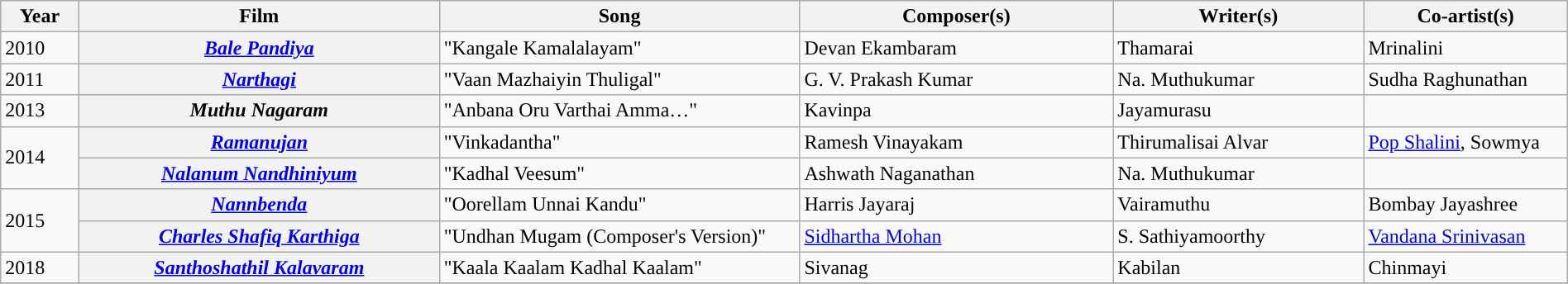<table class="wikitable plainrowheaders" width="100%" textcolor:#000;">
<tr style="background:#b0e0e66;">
<th scope="col" width=5%><strong>Year</strong></th>
<th scope="col" width=23%><strong>Film</strong></th>
<th scope="col" width=23%><strong>Song</strong></th>
<th scope="col" width=20%><strong>Composer(s)</strong></th>
<th scope="col" width=16%><strong>Writer(s)</strong></th>
<th scope="col" width=18%><strong>Co-artist(s)</strong></th>
</tr>
<tr>
<td>2010</td>
<th><em><a href='#'>Bale Pandiya</a></em></th>
<td>"Kangale Kamalalayam"</td>
<td>Devan Ekambaram</td>
<td>Thamarai</td>
<td>Mrinalini</td>
</tr>
<tr>
<td>2011</td>
<th><em><a href='#'>Narthagi</a></em></th>
<td>"Vaan Mazhaiyin Thuligal"</td>
<td>G. V. Prakash Kumar</td>
<td>Na. Muthukumar</td>
<td>Sudha Raghunathan</td>
</tr>
<tr>
<td>2013</td>
<th><em>Muthu Nagaram</em></th>
<td>"Anbana Oru Varthai Amma…"</td>
<td>Kavinpa</td>
<td>Jayamurasu</td>
<td></td>
</tr>
<tr>
<td rowspan="2">2014</td>
<th><em><a href='#'>Ramanujan</a></em></th>
<td>"Vinkadantha"</td>
<td>Ramesh Vinayakam</td>
<td>Thirumalisai Alvar</td>
<td><a href='#'>Pop Shalini</a>, Sowmya</td>
</tr>
<tr>
<th><em><a href='#'>Nalanum Nandhiniyum</a></em></th>
<td>"Kadhal Veesum"</td>
<td>Ashwath Naganathan</td>
<td>Na. Muthukumar</td>
<td></td>
</tr>
<tr>
<td rowspan="2">2015</td>
<th><em><a href='#'>Nannbenda</a></em></th>
<td>"Oorellam Unnai Kandu"</td>
<td>Harris Jayaraj</td>
<td>Vairamuthu</td>
<td>Bombay Jayashree</td>
</tr>
<tr>
<th><em><a href='#'>Charles Shafiq Karthiga</a></em></th>
<td>"Undhan Mugam (Composer's Version)"</td>
<td><a href='#'>Sidhartha Mohan</a></td>
<td>S. Sathiyamoorthy</td>
<td><a href='#'>Vandana Srinivasan</a></td>
</tr>
<tr>
<td>2018</td>
<th><em><a href='#'>Santhoshathil Kalavaram</a></em></th>
<td>"Kaala Kaalam Kadhal Kaalam"</td>
<td>Sivanag</td>
<td>Kabilan</td>
<td>Chinmayi</td>
</tr>
<tr>
</tr>
</table>
